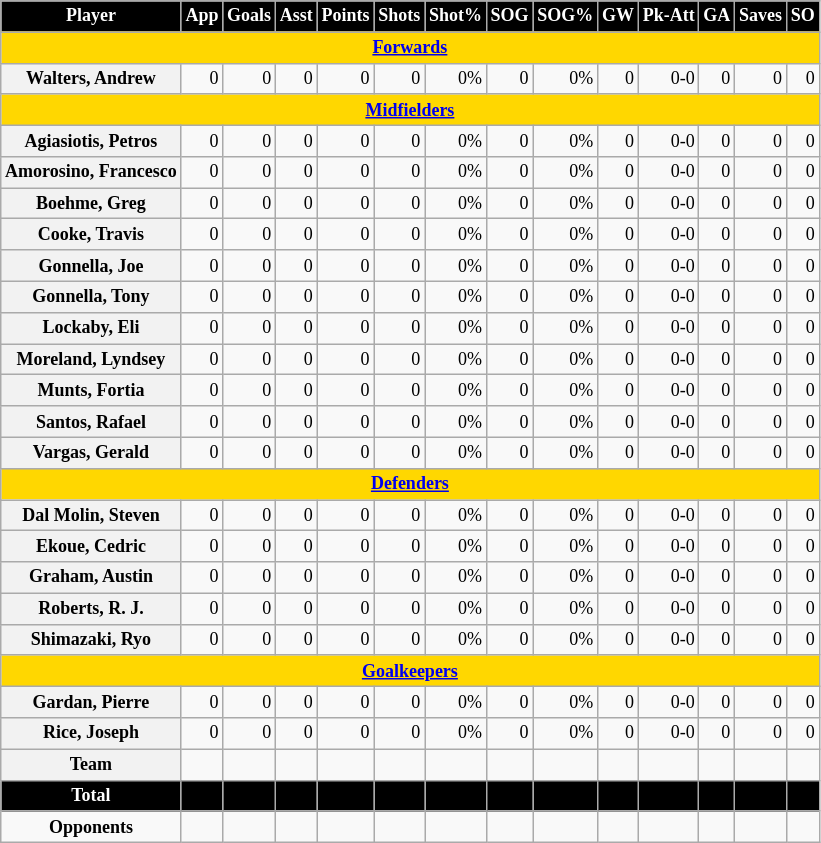<table class="wikitable sortable" border="1" style="font-size:75%;">
<tr>
<th scope="col" style="background:#000000; color:#ffffff;">Player</th>
<th scope="col" style="background:#000000; color:#ffffff;">App</th>
<th scope="col" style="background:#000000; color:#ffffff;">Goals</th>
<th scope="col" style="background:#000000; color:#ffffff;">Asst</th>
<th scope="col" style="background:#000000; color:#ffffff;">Points</th>
<th scope="col" style="background:#000000; color:#ffffff;">Shots</th>
<th scope="col" style="background:#000000; color:#ffffff;">Shot%</th>
<th scope="col" style="background:#000000; color:#ffffff;">SOG</th>
<th scope="col" style="background:#000000; color:#ffffff;">SOG%</th>
<th scope="col" style="background:#000000; color:#ffffff;">GW</th>
<th scope="col" style="background:#000000; color:#ffffff;">Pk-Att</th>
<th scope="col" style="background:#000000; color:#ffffff;">GA</th>
<th scope="col" style="background:#000000; color:#ffffff;">Saves</th>
<th scope="col" style="background:#000000; color:#ffffff;">SO</th>
</tr>
<tr>
<th colspan="14" style="background:#ffd700; color:#000000;"><a href='#'><span>Forwards</span></a></th>
</tr>
<tr>
<th style=white-space:nowrap>Walters, Andrew</th>
<td align="right">0</td>
<td align="right">0</td>
<td align="right">0</td>
<td align="right">0</td>
<td align="right">0</td>
<td align="right">0%</td>
<td align="right">0</td>
<td align="right">0%</td>
<td align="right">0</td>
<td align="right">0-0</td>
<td align="right">0</td>
<td align="right">0</td>
<td align="right">0</td>
</tr>
<tr>
<th colspan="14" style="background:#ffd700; color:#000000;"><a href='#'><span>Midfielders</span></a></th>
</tr>
<tr>
<th style=white-space:nowrap>Agiasiotis, Petros</th>
<td align="right">0</td>
<td align="right">0</td>
<td align="right">0</td>
<td align="right">0</td>
<td align="right">0</td>
<td align="right">0%</td>
<td align="right">0</td>
<td align="right">0%</td>
<td align="right">0</td>
<td align="right">0-0</td>
<td align="right">0</td>
<td align="right">0</td>
<td align="right">0</td>
</tr>
<tr>
<th style=white-space:nowrap>Amorosino, Francesco</th>
<td align="right">0</td>
<td align="right">0</td>
<td align="right">0</td>
<td align="right">0</td>
<td align="right">0</td>
<td align="right">0%</td>
<td align="right">0</td>
<td align="right">0%</td>
<td align="right">0</td>
<td align="right">0-0</td>
<td align="right">0</td>
<td align="right">0</td>
<td align="right">0</td>
</tr>
<tr>
<th style=white-space:nowrap>Boehme, Greg</th>
<td align="right">0</td>
<td align="right">0</td>
<td align="right">0</td>
<td align="right">0</td>
<td align="right">0</td>
<td align="right">0%</td>
<td align="right">0</td>
<td align="right">0%</td>
<td align="right">0</td>
<td align="right">0-0</td>
<td align="right">0</td>
<td align="right">0</td>
<td align="right">0</td>
</tr>
<tr>
<th style=white-space:nowrap>Cooke, Travis</th>
<td align="right">0</td>
<td align="right">0</td>
<td align="right">0</td>
<td align="right">0</td>
<td align="right">0</td>
<td align="right">0%</td>
<td align="right">0</td>
<td align="right">0%</td>
<td align="right">0</td>
<td align="right">0-0</td>
<td align="right">0</td>
<td align="right">0</td>
<td align="right">0</td>
</tr>
<tr>
<th style=white-space:nowrap>Gonnella, Joe</th>
<td align="right">0</td>
<td align="right">0</td>
<td align="right">0</td>
<td align="right">0</td>
<td align="right">0</td>
<td align="right">0%</td>
<td align="right">0</td>
<td align="right">0%</td>
<td align="right">0</td>
<td align="right">0-0</td>
<td align="right">0</td>
<td align="right">0</td>
<td align="right">0</td>
</tr>
<tr>
<th style=white-space:nowrap>Gonnella, Tony</th>
<td align="right">0</td>
<td align="right">0</td>
<td align="right">0</td>
<td align="right">0</td>
<td align="right">0</td>
<td align="right">0%</td>
<td align="right">0</td>
<td align="right">0%</td>
<td align="right">0</td>
<td align="right">0-0</td>
<td align="right">0</td>
<td align="right">0</td>
<td align="right">0</td>
</tr>
<tr>
<th style=white-space:nowrap>Lockaby, Eli</th>
<td align="right">0</td>
<td align="right">0</td>
<td align="right">0</td>
<td align="right">0</td>
<td align="right">0</td>
<td align="right">0%</td>
<td align="right">0</td>
<td align="right">0%</td>
<td align="right">0</td>
<td align="right">0-0</td>
<td align="right">0</td>
<td align="right">0</td>
<td align="right">0</td>
</tr>
<tr>
<th style=white-space:nowrap>Moreland, Lyndsey</th>
<td align="right">0</td>
<td align="right">0</td>
<td align="right">0</td>
<td align="right">0</td>
<td align="right">0</td>
<td align="right">0%</td>
<td align="right">0</td>
<td align="right">0%</td>
<td align="right">0</td>
<td align="right">0-0</td>
<td align="right">0</td>
<td align="right">0</td>
<td align="right">0</td>
</tr>
<tr>
<th style=white-space:nowrap>Munts, Fortia</th>
<td align="right">0</td>
<td align="right">0</td>
<td align="right">0</td>
<td align="right">0</td>
<td align="right">0</td>
<td align="right">0%</td>
<td align="right">0</td>
<td align="right">0%</td>
<td align="right">0</td>
<td align="right">0-0</td>
<td align="right">0</td>
<td align="right">0</td>
<td align="right">0</td>
</tr>
<tr>
<th style=white-space:nowrap>Santos, Rafael</th>
<td align="right">0</td>
<td align="right">0</td>
<td align="right">0</td>
<td align="right">0</td>
<td align="right">0</td>
<td align="right">0%</td>
<td align="right">0</td>
<td align="right">0%</td>
<td align="right">0</td>
<td align="right">0-0</td>
<td align="right">0</td>
<td align="right">0</td>
<td align="right">0</td>
</tr>
<tr>
<th style=white-space:nowrap>Vargas, Gerald</th>
<td align="right">0</td>
<td align="right">0</td>
<td align="right">0</td>
<td align="right">0</td>
<td align="right">0</td>
<td align="right">0%</td>
<td align="right">0</td>
<td align="right">0%</td>
<td align="right">0</td>
<td align="right">0-0</td>
<td align="right">0</td>
<td align="right">0</td>
<td align="right">0</td>
</tr>
<tr>
<th colspan="14" style="background:#ffd700; color:#000000;"><a href='#'><span>Defenders</span></a></th>
</tr>
<tr>
<th style=white-space:nowrap>Dal Molin, Steven</th>
<td align="right">0</td>
<td align="right">0</td>
<td align="right">0</td>
<td align="right">0</td>
<td align="right">0</td>
<td align="right">0%</td>
<td align="right">0</td>
<td align="right">0%</td>
<td align="right">0</td>
<td align="right">0-0</td>
<td align="right">0</td>
<td align="right">0</td>
<td align="right">0</td>
</tr>
<tr>
<th style=white-space:nowrap>Ekoue, Cedric</th>
<td align="right">0</td>
<td align="right">0</td>
<td align="right">0</td>
<td align="right">0</td>
<td align="right">0</td>
<td align="right">0%</td>
<td align="right">0</td>
<td align="right">0%</td>
<td align="right">0</td>
<td align="right">0-0</td>
<td align="right">0</td>
<td align="right">0</td>
<td align="right">0</td>
</tr>
<tr>
<th style=white-space:nowrap>Graham, Austin</th>
<td align="right">0</td>
<td align="right">0</td>
<td align="right">0</td>
<td align="right">0</td>
<td align="right">0</td>
<td align="right">0%</td>
<td align="right">0</td>
<td align="right">0%</td>
<td align="right">0</td>
<td align="right">0-0</td>
<td align="right">0</td>
<td align="right">0</td>
<td align="right">0</td>
</tr>
<tr>
<th style=white-space:nowrap>Roberts, R. J.</th>
<td align="right">0</td>
<td align="right">0</td>
<td align="right">0</td>
<td align="right">0</td>
<td align="right">0</td>
<td align="right">0%</td>
<td align="right">0</td>
<td align="right">0%</td>
<td align="right">0</td>
<td align="right">0-0</td>
<td align="right">0</td>
<td align="right">0</td>
<td align="right">0</td>
</tr>
<tr>
<th style=white-space:nowrap>Shimazaki, Ryo</th>
<td align="right">0</td>
<td align="right">0</td>
<td align="right">0</td>
<td align="right">0</td>
<td align="right">0</td>
<td align="right">0%</td>
<td align="right">0</td>
<td align="right">0%</td>
<td align="right">0</td>
<td align="right">0-0</td>
<td align="right">0</td>
<td align="right">0</td>
<td align="right">0</td>
</tr>
<tr>
<th colspan="14" style="background:#ffd700; color:#000000;"><a href='#'><span>Goalkeepers</span></a></th>
</tr>
<tr>
<th style=white-space:nowrap>Gardan, Pierre</th>
<td align="right">0</td>
<td align="right">0</td>
<td align="right">0</td>
<td align="right">0</td>
<td align="right">0</td>
<td align="right">0%</td>
<td align="right">0</td>
<td align="right">0%</td>
<td align="right">0</td>
<td align="right">0-0</td>
<td align="right">0</td>
<td align="right">0</td>
<td align="right">0</td>
</tr>
<tr>
<th style=white-space:nowrap>Rice, Joseph</th>
<td align="right">0</td>
<td align="right">0</td>
<td align="right">0</td>
<td align="right">0</td>
<td align="right">0</td>
<td align="right">0%</td>
<td align="right">0</td>
<td align="right">0%</td>
<td align="right">0</td>
<td align="right">0-0</td>
<td align="right">0</td>
<td align="right">0</td>
<td align="right">0</td>
</tr>
<tr>
<th style=white-space:nowrap>Team</th>
<td align="right"></td>
<td align="right"></td>
<td align="right"></td>
<td align="right"></td>
<td align="right"></td>
<td align="right"></td>
<td align="right"></td>
<td align="right"></td>
<td align="right"></td>
<td align="right"></td>
<td align="right"></td>
<td align="right"></td>
<td align="right"></td>
</tr>
<tr class="sortbottom">
<td align="center" style="background:#000000; color:#ffffff;"><strong>Total</strong></td>
<td align="center" style="background:#000000; color:#ffffff;"></td>
<td align="center" style="background:#000000; color:#ffffff;"></td>
<td align="center" style="background:#000000; color:#ffffff;"></td>
<td align="center" style="background:#000000; color:#ffffff;"></td>
<td align="center" style="background:#000000; color:#ffffff;"></td>
<td align="center" style="background:#000000; color:#ffffff;"></td>
<td align="center" style="background:#000000; color:#ffffff;"></td>
<td align="center" style="background:#000000; color:#ffffff;"></td>
<td align="center" style="background:#000000; color:#ffffff;"></td>
<td align="center" style="background:#000000; color:#ffffff;"></td>
<td align="center" style="background:#000000; color:#ffffff;"></td>
<td align="center" style="background:#000000; color:#ffffff;"></td>
<td align="center" style="background:#000000; color:#ffffff;"></td>
</tr>
<tr class="sortbottom">
<td align="center"><strong>Opponents</strong></td>
<td align="center"></td>
<td align="center"></td>
<td align="center"></td>
<td align="center"></td>
<td align="center"></td>
<td align="center"></td>
<td align="center"></td>
<td align="center"></td>
<td align="center"></td>
<td align="center"></td>
<td align="center"></td>
<td align="center"></td>
<td align="center"></td>
</tr>
</table>
